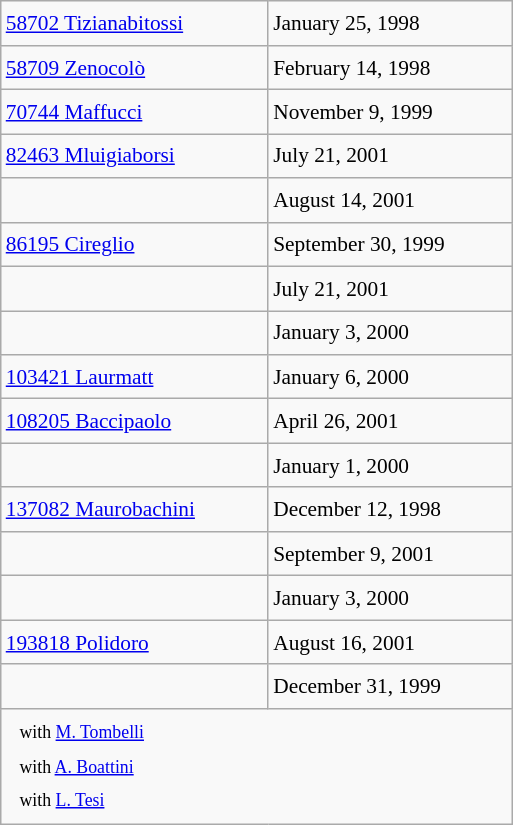<table class="wikitable" style="font-size: 89%; float: left; width: 24em; margin-right: 1em; line-height: 1.6em !important;">
<tr>
<td><a href='#'>58702 Tizianabitossi</a> </td>
<td>January 25, 1998</td>
</tr>
<tr>
<td><a href='#'>58709 Zenocolò</a> </td>
<td>February 14, 1998</td>
</tr>
<tr>
<td><a href='#'>70744 Maffucci</a></td>
<td>November 9, 1999</td>
</tr>
<tr>
<td><a href='#'>82463 Mluigiaborsi</a></td>
<td>July 21, 2001</td>
</tr>
<tr>
<td> </td>
<td>August 14, 2001</td>
</tr>
<tr>
<td><a href='#'>86195 Cireglio</a> </td>
<td>September 30, 1999</td>
</tr>
<tr>
<td> </td>
<td>July 21, 2001</td>
</tr>
<tr>
<td> </td>
<td>January 3, 2000</td>
</tr>
<tr>
<td><a href='#'>103421 Laurmatt</a> </td>
<td>January 6, 2000</td>
</tr>
<tr>
<td><a href='#'>108205 Baccipaolo</a> </td>
<td>April 26, 2001</td>
</tr>
<tr>
<td> </td>
<td>January 1, 2000</td>
</tr>
<tr>
<td><a href='#'>137082 Maurobachini</a> </td>
<td>December 12, 1998</td>
</tr>
<tr>
<td> </td>
<td>September 9, 2001</td>
</tr>
<tr>
<td> </td>
<td>January 3, 2000</td>
</tr>
<tr>
<td><a href='#'>193818 Polidoro</a> </td>
<td>August 16, 2001</td>
</tr>
<tr>
<td> </td>
<td>December 31, 1999</td>
</tr>
<tr>
<td colspan=2 style="font-size: smaller; font-weight: normal; text-align: left; padding: 4px 12px;"> with <a href='#'>M. Tombelli</a><br> with <a href='#'>A. Boattini</a><br> with <a href='#'>L. Tesi</a></td>
</tr>
</table>
